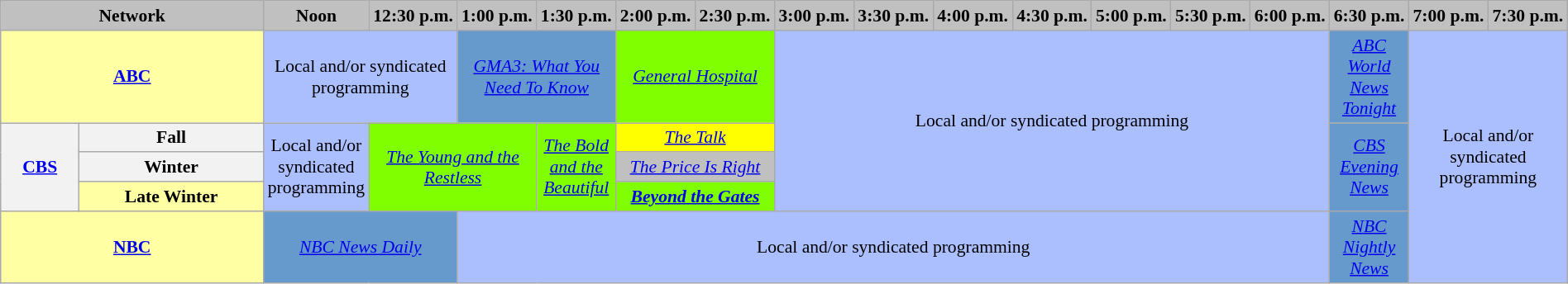<table class="wikitable" style="width:100%;margin-right:0;font-size:90%;text-align:center">
<tr>
<th colspan="2" style="background:#C0C0C0; text-align:center;">Network</th>
<th width="5%" style="background:#C0C0C0; text-align:center;">Noon</th>
<th width="5%" style="background:#C0C0C0; text-align:center;">12:30 p.m.</th>
<th width="5%" style="background:#C0C0C0; text-align:center;">1:00 p.m.</th>
<th width="5%" style="background:#C0C0C0; text-align:center;">1:30 p.m.</th>
<th width="5%" style="background:#C0C0C0; text-align:center;">2:00 p.m.</th>
<th width="5%" style="background:#C0C0C0; text-align:center;">2:30 p.m.</th>
<th width="5%" style="background:#C0C0C0; text-align:center;">3:00 p.m.</th>
<th width="5%" style="background:#C0C0C0; text-align:center;">3:30 p.m.</th>
<th width="5%" style="background:#C0C0C0; text-align:center;">4:00 p.m.</th>
<th width="5%" style="background:#C0C0C0; text-align:center;">4:30 p.m.</th>
<th width="5%" style="background:#C0C0C0; text-align:center;">5:00 p.m.</th>
<th width="5%" style="background:#C0C0C0; text-align:center;">5:30 p.m.</th>
<th width="5%" style="background:#C0C0C0; text-align:center;">6:00 p.m.</th>
<th width="5%" style="background:#C0C0C0; text-align:center;">6:30 p.m.</th>
<th width="5%" style="background:#C0C0C0; text-align:center;">7:00 p.m.</th>
<th width="5%" style="background:#C0C0C0; text-align:center;">7:30 p.m.</th>
</tr>
<tr>
<th colspan="2" style="background:#FFFFA3;"><a href='#'>ABC</a></th>
<td colspan="2" style="background:#abbfff;">Local and/or syndicated programming</td>
<td colspan="2" style="background: #6699CC;"><em><a href='#'>GMA3: What You Need To Know</a></em></td>
<td colspan="2" style="background: chartreuse"><em><a href='#'>General Hospital</a></em></td>
<td colspan="7" rowspan="4" style="background:#abbfff;">Local and/or syndicated programming</td>
<td style="background: #6699CC"><em><a href='#'>ABC World News Tonight</a></em></td>
<td colspan="2" rowspan="5" style="background:#abbfff;">Local and/or syndicated programming</td>
</tr>
<tr>
<th rowspan="3"><a href='#'>CBS</a></th>
<th>Fall</th>
<td rowspan="3" style="background:#abbfff;">Local and/or syndicated programming</td>
<td colspan="2" rowspan="3" style="background: chartreuse"><em><a href='#'>The Young and the Restless</a></em></td>
<td rowspan="3" style="background: chartreuse"><em><a href='#'>The Bold and the Beautiful</a></em></td>
<td colspan="2" style="background:#ffff00;"><em><a href='#'>The Talk</a></em></td>
<td rowspan="3" style="background: #6699CC;"><em><a href='#'>CBS Evening News</a></em></td>
</tr>
<tr>
<th>Winter</th>
<td colspan="2" style="background: #C0C0C0"><em><a href='#'>The Price Is Right</a></em> </td>
</tr>
<tr>
<th style="background:#FFFFA3;">Late Winter</th>
<td colspan="2" style="background: chartreuse"><strong><em><a href='#'>Beyond the Gates</a></em></strong></td>
</tr>
<tr>
<th colspan="2" style="background:#FFFFA3;"><a href='#'>NBC</a></th>
<td colspan="2" style="background: #6699CC"><em><a href='#'>NBC News Daily</a></em></td>
<td colspan="11" style="background:#abbfff;">Local and/or syndicated programming</td>
<td style="background: #6699CC;"><em><a href='#'>NBC Nightly News</a></em></td>
</tr>
</table>
